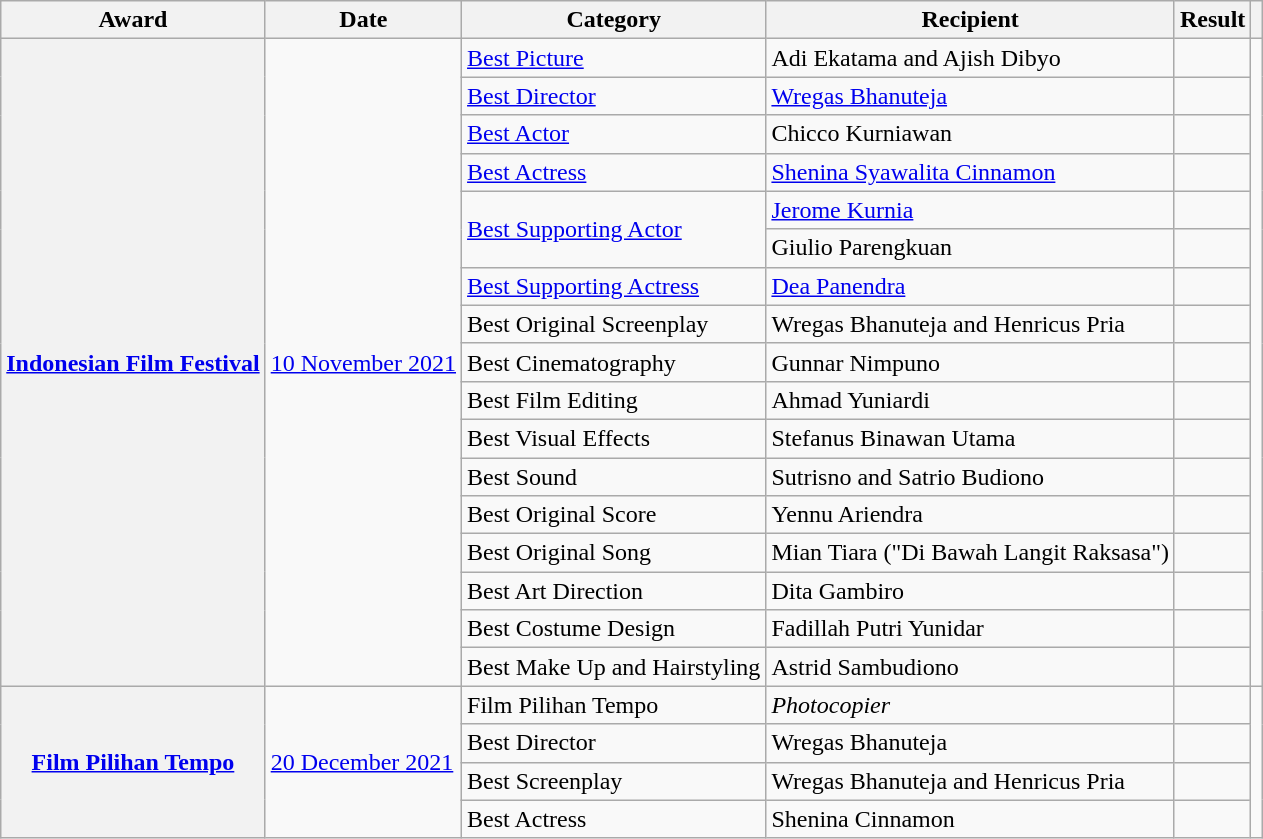<table class="wikitable sortable plainrowheaders">
<tr>
<th>Award</th>
<th>Date</th>
<th>Category</th>
<th>Recipient</th>
<th>Result</th>
<th></th>
</tr>
<tr>
<th scope="row" rowspan="17"><a href='#'>Indonesian Film Festival</a></th>
<td rowspan="17"><a href='#'>10 November 2021</a></td>
<td><a href='#'>Best Picture</a></td>
<td>Adi Ekatama and Ajish Dibyo</td>
<td></td>
<td rowspan="17" align="center"></td>
</tr>
<tr>
<td><a href='#'>Best Director</a></td>
<td><a href='#'>Wregas Bhanuteja</a></td>
<td></td>
</tr>
<tr>
<td><a href='#'>Best Actor</a></td>
<td>Chicco Kurniawan</td>
<td></td>
</tr>
<tr>
<td><a href='#'>Best Actress</a></td>
<td><a href='#'>Shenina Syawalita Cinnamon</a></td>
<td></td>
</tr>
<tr>
<td rowspan="2"><a href='#'>Best Supporting Actor</a></td>
<td><a href='#'>Jerome Kurnia</a></td>
<td></td>
</tr>
<tr>
<td>Giulio Parengkuan</td>
<td></td>
</tr>
<tr>
<td><a href='#'>Best Supporting Actress</a></td>
<td><a href='#'>Dea Panendra</a></td>
<td></td>
</tr>
<tr>
<td>Best Original Screenplay</td>
<td>Wregas Bhanuteja and Henricus Pria</td>
<td></td>
</tr>
<tr>
<td>Best Cinematography</td>
<td>Gunnar Nimpuno</td>
<td></td>
</tr>
<tr>
<td>Best Film Editing</td>
<td>Ahmad Yuniardi</td>
<td></td>
</tr>
<tr>
<td>Best Visual Effects</td>
<td>Stefanus Binawan Utama</td>
<td></td>
</tr>
<tr>
<td>Best Sound</td>
<td>Sutrisno and Satrio Budiono</td>
<td></td>
</tr>
<tr>
<td>Best Original Score</td>
<td>Yennu Ariendra</td>
<td></td>
</tr>
<tr>
<td>Best Original Song</td>
<td>Mian Tiara ("Di Bawah Langit Raksasa")</td>
<td></td>
</tr>
<tr>
<td>Best Art Direction</td>
<td>Dita Gambiro</td>
<td></td>
</tr>
<tr>
<td>Best Costume Design</td>
<td>Fadillah Putri Yunidar</td>
<td></td>
</tr>
<tr>
<td>Best Make Up and Hairstyling</td>
<td>Astrid Sambudiono</td>
<td></td>
</tr>
<tr>
<th scope="row" rowspan="4"><a href='#'>Film Pilihan Tempo</a></th>
<td rowspan="4"><a href='#'>20 December 2021</a></td>
<td>Film Pilihan Tempo</td>
<td><em>Photocopier</em></td>
<td></td>
<td align="center" rowspan="4"></td>
</tr>
<tr>
<td>Best Director</td>
<td>Wregas Bhanuteja</td>
<td></td>
</tr>
<tr>
<td>Best Screenplay</td>
<td>Wregas Bhanuteja and Henricus Pria</td>
<td></td>
</tr>
<tr>
<td>Best Actress</td>
<td>Shenina Cinnamon</td>
<td></td>
</tr>
</table>
